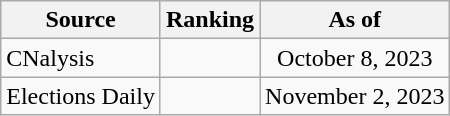<table class="wikitable" style="text-align:center">
<tr>
<th>Source</th>
<th>Ranking</th>
<th>As of</th>
</tr>
<tr>
<td align=left>CNalysis</td>
<td></td>
<td>October 8, 2023</td>
</tr>
<tr>
<td align=left>Elections Daily</td>
<td></td>
<td>November 2, 2023</td>
</tr>
</table>
